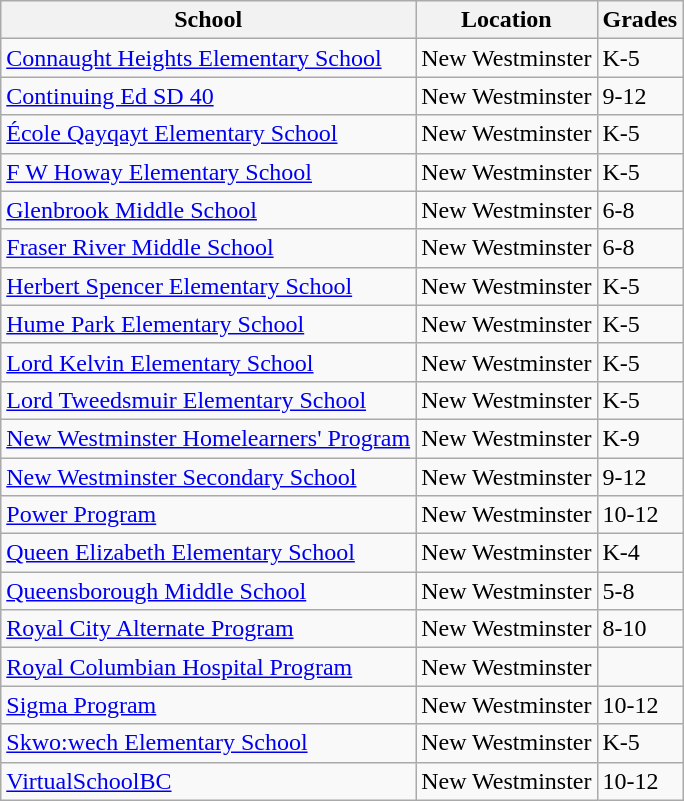<table class="wikitable">
<tr>
<th>School</th>
<th>Location</th>
<th>Grades</th>
</tr>
<tr>
<td><a href='#'>Connaught Heights Elementary School</a></td>
<td>New Westminster</td>
<td>K-5</td>
</tr>
<tr>
<td><a href='#'>Continuing Ed SD 40</a></td>
<td>New Westminster</td>
<td>9-12</td>
</tr>
<tr>
<td><a href='#'>École Qayqayt Elementary School</a></td>
<td>New Westminster</td>
<td>K-5</td>
</tr>
<tr>
<td><a href='#'>F W Howay Elementary School</a></td>
<td>New Westminster</td>
<td>K-5</td>
</tr>
<tr>
<td><a href='#'>Glenbrook Middle School</a></td>
<td>New Westminster</td>
<td>6-8</td>
</tr>
<tr>
<td><a href='#'>Fraser River Middle School</a></td>
<td>New Westminster</td>
<td>6-8</td>
</tr>
<tr>
<td><a href='#'>Herbert Spencer Elementary School</a></td>
<td>New Westminster</td>
<td>K-5</td>
</tr>
<tr>
<td><a href='#'>Hume Park Elementary School</a></td>
<td>New Westminster</td>
<td>K-5</td>
</tr>
<tr>
<td><a href='#'>Lord Kelvin Elementary School</a></td>
<td>New Westminster</td>
<td>K-5</td>
</tr>
<tr>
<td><a href='#'>Lord Tweedsmuir Elementary School</a></td>
<td>New Westminster</td>
<td>K-5</td>
</tr>
<tr>
<td><a href='#'>New Westminster Homelearners' Program</a></td>
<td>New Westminster</td>
<td>K-9</td>
</tr>
<tr>
<td><a href='#'>New Westminster Secondary School</a></td>
<td>New Westminster</td>
<td>9-12</td>
</tr>
<tr>
<td><a href='#'>Power Program</a></td>
<td>New Westminster</td>
<td>10-12</td>
</tr>
<tr>
<td><a href='#'>Queen Elizabeth Elementary School</a></td>
<td>New Westminster</td>
<td>K-4</td>
</tr>
<tr>
<td><a href='#'>Queensborough Middle School</a></td>
<td>New Westminster</td>
<td>5-8</td>
</tr>
<tr>
<td><a href='#'>Royal City Alternate Program</a></td>
<td>New Westminster</td>
<td>8-10</td>
</tr>
<tr>
<td><a href='#'>Royal Columbian Hospital Program</a></td>
<td>New Westminster</td>
<td></td>
</tr>
<tr>
<td><a href='#'>Sigma Program</a></td>
<td>New Westminster</td>
<td>10-12</td>
</tr>
<tr>
<td><a href='#'>Skwo:wech Elementary School</a></td>
<td>New Westminster</td>
<td>K-5</td>
</tr>
<tr>
<td><a href='#'>VirtualSchoolBC</a></td>
<td>New Westminster</td>
<td>10-12</td>
</tr>
</table>
